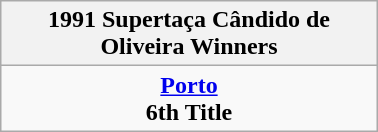<table class="wikitable" style="text-align: center; margin: 0 auto; width: 20%">
<tr>
<th>1991 Supertaça Cândido de Oliveira Winners</th>
</tr>
<tr>
<td><strong><a href='#'>Porto</a></strong><br><strong>6th Title</strong></td>
</tr>
</table>
